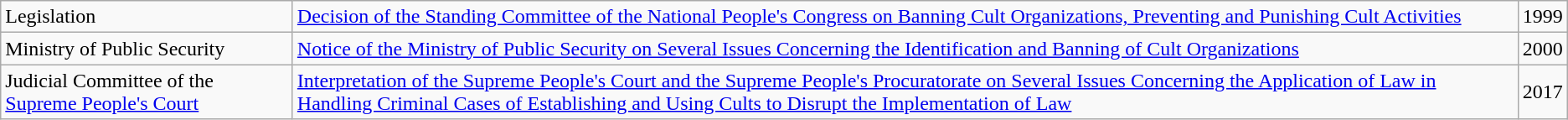<table class="wikitable"|>
<tr>
<td>Legislation</td>
<td><a href='#'>Decision of the Standing Committee of the National People's Congress on Banning Cult Organizations, Preventing and Punishing Cult Activities</a></td>
<td>1999</td>
</tr>
<tr>
<td>Ministry of Public Security</td>
<td><a href='#'>Notice of the Ministry of Public Security on Several Issues Concerning the Identification and Banning of Cult Organizations</a></td>
<td>2000</td>
</tr>
<tr>
<td>Judicial Committee of the <a href='#'>Supreme People's Court</a></td>
<td><a href='#'>Interpretation of the Supreme People's Court and the Supreme People's Procuratorate on Several Issues Concerning the Application of Law in Handling Criminal Cases of Establishing and Using Cults to Disrupt the Implementation of Law</a></td>
<td>2017</td>
</tr>
</table>
